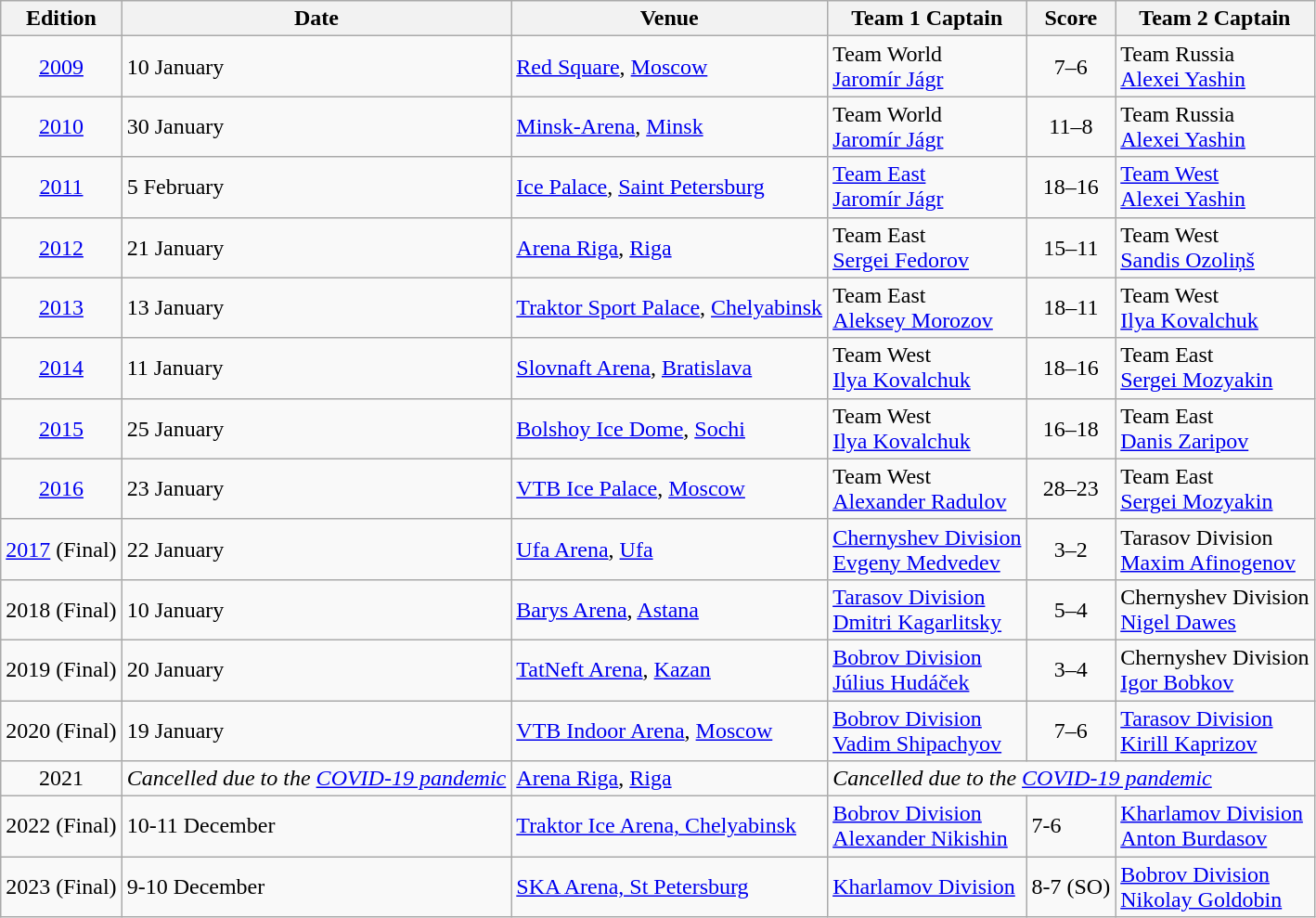<table class="wikitable">
<tr>
<th>Edition</th>
<th>Date</th>
<th>Venue</th>
<th>Team 1 Captain</th>
<th>Score</th>
<th>Team 2 Captain</th>
</tr>
<tr>
<td align="center"><a href='#'>2009</a></td>
<td align="left">10 January</td>
<td align="left"> <a href='#'>Red Square</a>, <a href='#'>Moscow</a></td>
<td align="left">Team World<br> <a href='#'>Jaromír Jágr</a></td>
<td align="center">7–6</td>
<td align="left">Team Russia<br> <a href='#'>Alexei Yashin</a></td>
</tr>
<tr>
<td align="center"><a href='#'>2010</a></td>
<td align="left">30 January</td>
<td align="left"> <a href='#'>Minsk-Arena</a>, <a href='#'>Minsk</a></td>
<td align="left">Team World<br> <a href='#'>Jaromír Jágr</a></td>
<td align="center">11–8</td>
<td align="left">Team Russia<br> <a href='#'>Alexei Yashin</a></td>
</tr>
<tr>
<td align="center"><a href='#'>2011</a></td>
<td align="left">5 February</td>
<td align="left"> <a href='#'>Ice Palace</a>, <a href='#'>Saint Petersburg</a></td>
<td align="left"><a href='#'>Team East</a><br> <a href='#'>Jaromír Jágr</a></td>
<td align="center">18–16</td>
<td align="left"><a href='#'>Team West</a><br> <a href='#'>Alexei Yashin</a></td>
</tr>
<tr>
<td align="center"><a href='#'>2012</a></td>
<td align="left">21 January</td>
<td align="left"> <a href='#'>Arena Riga</a>, <a href='#'>Riga</a></td>
<td align="left">Team East<br> <a href='#'>Sergei Fedorov</a></td>
<td align="center">15–11</td>
<td align="left">Team West<br> <a href='#'>Sandis Ozoliņš</a></td>
</tr>
<tr>
<td align="center"><a href='#'>2013</a></td>
<td align="left">13 January</td>
<td align="left"> <a href='#'>Traktor Sport Palace</a>, <a href='#'>Chelyabinsk</a></td>
<td align="left">Team East<br> <a href='#'>Aleksey Morozov</a></td>
<td align="center">18–11</td>
<td align="left">Team West<br> <a href='#'>Ilya Kovalchuk</a></td>
</tr>
<tr>
<td align="center"><a href='#'>2014</a></td>
<td align="left">11 January</td>
<td align="left"> <a href='#'>Slovnaft Arena</a>, <a href='#'>Bratislava</a></td>
<td align="left">Team West<br> <a href='#'>Ilya Kovalchuk</a></td>
<td align="center">18–16</td>
<td align="left">Team East<br> <a href='#'>Sergei Mozyakin</a></td>
</tr>
<tr>
<td align="center"><a href='#'>2015</a></td>
<td align="left">25 January</td>
<td align="left"> <a href='#'>Bolshoy Ice Dome</a>, <a href='#'>Sochi</a></td>
<td align="left">Team West<br> <a href='#'>Ilya Kovalchuk</a></td>
<td align="center">16–18</td>
<td align="left">Team East<br> <a href='#'>Danis Zaripov</a></td>
</tr>
<tr>
<td align="center"><a href='#'>2016</a></td>
<td align="left">23 January</td>
<td align="left"> <a href='#'>VTB Ice Palace</a>, <a href='#'>Moscow</a></td>
<td align="left">Team West<br> <a href='#'>Alexander Radulov</a></td>
<td align="center">28–23</td>
<td align="left">Team East<br> <a href='#'>Sergei Mozyakin</a></td>
</tr>
<tr>
<td align="center"><a href='#'>2017</a> (Final)</td>
<td align="left">22 January</td>
<td align="left"> <a href='#'>Ufa Arena</a>, <a href='#'>Ufa</a></td>
<td align="left"><a href='#'>Chernyshev Division</a><br> <a href='#'>Evgeny Medvedev</a></td>
<td align="center">3–2</td>
<td align="left">Tarasov Division<br> <a href='#'>Maxim Afinogenov</a></td>
</tr>
<tr>
<td align="center">2018 (Final)</td>
<td align="left">10 January</td>
<td align="left"> <a href='#'>Barys Arena</a>, <a href='#'>Astana</a></td>
<td align="left"><a href='#'>Tarasov Division</a><br> <a href='#'>Dmitri Kagarlitsky</a></td>
<td align="center">5–4</td>
<td align="left">Chernyshev Division<br> <a href='#'>Nigel Dawes</a></td>
</tr>
<tr>
<td align="center">2019 (Final)</td>
<td align="left">20 January</td>
<td align="left"> <a href='#'>TatNeft Arena</a>, <a href='#'>Kazan</a></td>
<td align="left"><a href='#'>Bobrov Division</a><br> <a href='#'>Július Hudáček</a></td>
<td align="center">3–4</td>
<td align="left">Chernyshev Division<br> <a href='#'>Igor Bobkov</a></td>
</tr>
<tr>
<td align="center">2020 (Final)</td>
<td align="left">19 January</td>
<td align="left"> <a href='#'>VTB Indoor Arena</a>, <a href='#'>Moscow</a></td>
<td><a href='#'>Bobrov Division</a><br> <a href='#'>Vadim Shipachyov</a></td>
<td align="center">7–6</td>
<td><a href='#'>Tarasov Division</a><br> <a href='#'>Kirill Kaprizov</a></td>
</tr>
<tr>
<td align="center">2021</td>
<td><em>Cancelled due to the <a href='#'>COVID-19 pandemic</a></em></td>
<td align="left"> <a href='#'>Arena Riga</a>, <a href='#'>Riga</a></td>
<td colspan="3"><em>Cancelled due to the <a href='#'>COVID-19 pandemic</a></em></td>
</tr>
<tr>
<td>2022 (Final)</td>
<td>10-11 December</td>
<td> <a href='#'>Traktor Ice Arena, Chelyabinsk</a></td>
<td><a href='#'>Bobrov Division</a><br> <a href='#'>Alexander Nikishin</a></td>
<td>7-6</td>
<td><a href='#'>Kharlamov Division</a><br> <a href='#'>Anton Burdasov</a></td>
</tr>
<tr>
<td>2023 (Final)</td>
<td>9-10 December</td>
<td> <a href='#'>SKA Arena, St Petersburg</a></td>
<td><a href='#'>Kharlamov Division</a></td>
<td>8-7 (SO)</td>
<td><a href='#'>Bobrov Division</a><br> <a href='#'>Nikolay Goldobin</a></td>
</tr>
</table>
